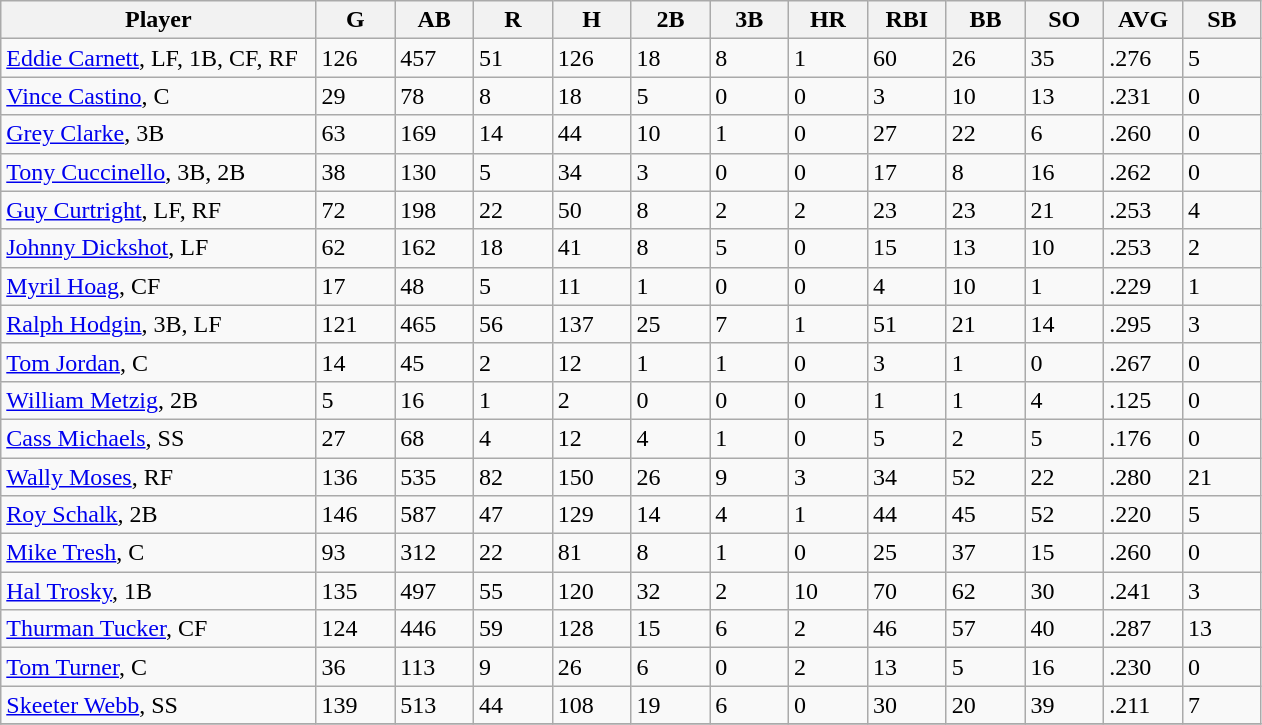<table class="wikitable sortable">
<tr>
<th width="24%">Player</th>
<th width="6%">G</th>
<th width="6%">AB</th>
<th width="6%">R</th>
<th width="6%">H</th>
<th width="6%">2B</th>
<th width="6%">3B</th>
<th width="6%">HR</th>
<th width="6%">RBI</th>
<th width="6%">BB</th>
<th width="6%">SO</th>
<th width="6%">AVG</th>
<th width="6%">SB</th>
</tr>
<tr>
<td><a href='#'>Eddie Carnett</a>, LF, 1B, CF, RF</td>
<td>126</td>
<td>457</td>
<td>51</td>
<td>126</td>
<td>18</td>
<td>8</td>
<td>1</td>
<td>60</td>
<td>26</td>
<td>35</td>
<td>.276</td>
<td>5</td>
</tr>
<tr>
<td><a href='#'>Vince Castino</a>, C</td>
<td>29</td>
<td>78</td>
<td>8</td>
<td>18</td>
<td>5</td>
<td>0</td>
<td>0</td>
<td>3</td>
<td>10</td>
<td>13</td>
<td>.231</td>
<td>0</td>
</tr>
<tr>
<td><a href='#'>Grey Clarke</a>, 3B</td>
<td>63</td>
<td>169</td>
<td>14</td>
<td>44</td>
<td>10</td>
<td>1</td>
<td>0</td>
<td>27</td>
<td>22</td>
<td>6</td>
<td>.260</td>
<td>0</td>
</tr>
<tr>
<td><a href='#'>Tony Cuccinello</a>, 3B, 2B</td>
<td>38</td>
<td>130</td>
<td>5</td>
<td>34</td>
<td>3</td>
<td>0</td>
<td>0</td>
<td>17</td>
<td>8</td>
<td>16</td>
<td>.262</td>
<td>0</td>
</tr>
<tr>
<td><a href='#'>Guy Curtright</a>, LF, RF</td>
<td>72</td>
<td>198</td>
<td>22</td>
<td>50</td>
<td>8</td>
<td>2</td>
<td>2</td>
<td>23</td>
<td>23</td>
<td>21</td>
<td>.253</td>
<td>4</td>
</tr>
<tr>
<td><a href='#'>Johnny Dickshot</a>, LF</td>
<td>62</td>
<td>162</td>
<td>18</td>
<td>41</td>
<td>8</td>
<td>5</td>
<td>0</td>
<td>15</td>
<td>13</td>
<td>10</td>
<td>.253</td>
<td>2</td>
</tr>
<tr>
<td><a href='#'>Myril Hoag</a>, CF</td>
<td>17</td>
<td>48</td>
<td>5</td>
<td>11</td>
<td>1</td>
<td>0</td>
<td>0</td>
<td>4</td>
<td>10</td>
<td>1</td>
<td>.229</td>
<td>1</td>
</tr>
<tr>
<td><a href='#'>Ralph Hodgin</a>, 3B, LF</td>
<td>121</td>
<td>465</td>
<td>56</td>
<td>137</td>
<td>25</td>
<td>7</td>
<td>1</td>
<td>51</td>
<td>21</td>
<td>14</td>
<td>.295</td>
<td>3</td>
</tr>
<tr>
<td><a href='#'>Tom Jordan</a>, C</td>
<td>14</td>
<td>45</td>
<td>2</td>
<td>12</td>
<td>1</td>
<td>1</td>
<td>0</td>
<td>3</td>
<td>1</td>
<td>0</td>
<td>.267</td>
<td>0</td>
</tr>
<tr>
<td><a href='#'>William Metzig</a>, 2B</td>
<td>5</td>
<td>16</td>
<td>1</td>
<td>2</td>
<td>0</td>
<td>0</td>
<td>0</td>
<td>1</td>
<td>1</td>
<td>4</td>
<td>.125</td>
<td>0</td>
</tr>
<tr>
<td><a href='#'>Cass Michaels</a>, SS</td>
<td>27</td>
<td>68</td>
<td>4</td>
<td>12</td>
<td>4</td>
<td>1</td>
<td>0</td>
<td>5</td>
<td>2</td>
<td>5</td>
<td>.176</td>
<td>0</td>
</tr>
<tr>
<td><a href='#'>Wally Moses</a>, RF</td>
<td>136</td>
<td>535</td>
<td>82</td>
<td>150</td>
<td>26</td>
<td>9</td>
<td>3</td>
<td>34</td>
<td>52</td>
<td>22</td>
<td>.280</td>
<td>21</td>
</tr>
<tr>
<td><a href='#'>Roy Schalk</a>, 2B</td>
<td>146</td>
<td>587</td>
<td>47</td>
<td>129</td>
<td>14</td>
<td>4</td>
<td>1</td>
<td>44</td>
<td>45</td>
<td>52</td>
<td>.220</td>
<td>5</td>
</tr>
<tr>
<td><a href='#'>Mike Tresh</a>, C</td>
<td>93</td>
<td>312</td>
<td>22</td>
<td>81</td>
<td>8</td>
<td>1</td>
<td>0</td>
<td>25</td>
<td>37</td>
<td>15</td>
<td>.260</td>
<td>0</td>
</tr>
<tr>
<td><a href='#'>Hal Trosky</a>, 1B</td>
<td>135</td>
<td>497</td>
<td>55</td>
<td>120</td>
<td>32</td>
<td>2</td>
<td>10</td>
<td>70</td>
<td>62</td>
<td>30</td>
<td>.241</td>
<td>3</td>
</tr>
<tr>
<td><a href='#'>Thurman Tucker</a>, CF</td>
<td>124</td>
<td>446</td>
<td>59</td>
<td>128</td>
<td>15</td>
<td>6</td>
<td>2</td>
<td>46</td>
<td>57</td>
<td>40</td>
<td>.287</td>
<td>13</td>
</tr>
<tr>
<td><a href='#'>Tom Turner</a>, C</td>
<td>36</td>
<td>113</td>
<td>9</td>
<td>26</td>
<td>6</td>
<td>0</td>
<td>2</td>
<td>13</td>
<td>5</td>
<td>16</td>
<td>.230</td>
<td>0</td>
</tr>
<tr>
<td><a href='#'>Skeeter Webb</a>, SS</td>
<td>139</td>
<td>513</td>
<td>44</td>
<td>108</td>
<td>19</td>
<td>6</td>
<td>0</td>
<td>30</td>
<td>20</td>
<td>39</td>
<td>.211</td>
<td>7</td>
</tr>
<tr>
</tr>
</table>
